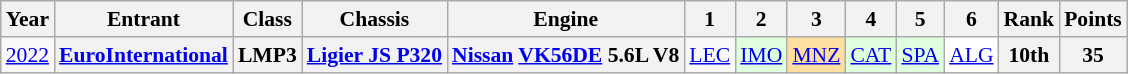<table class="wikitable" style="text-align:center; font-size:90%">
<tr>
<th>Year</th>
<th>Entrant</th>
<th>Class</th>
<th>Chassis</th>
<th>Engine</th>
<th>1</th>
<th>2</th>
<th>3</th>
<th>4</th>
<th>5</th>
<th>6</th>
<th>Rank</th>
<th>Points</th>
</tr>
<tr>
<td><a href='#'>2022</a></td>
<th><a href='#'>EuroInternational</a></th>
<th>LMP3</th>
<th><a href='#'>Ligier JS P320</a></th>
<th><a href='#'>Nissan</a> <a href='#'>VK56DE</a> 5.6L V8</th>
<td><a href='#'>LEC</a></td>
<td style="background:#DFFFDF;"><a href='#'>IMO</a><br></td>
<td style="background:#FFDF9F;"><a href='#'>MNZ</a><br></td>
<td style="background:#DFFFDF;"><a href='#'>CAT</a><br></td>
<td style="background:#DFFFDF;"><a href='#'>SPA</a><br></td>
<td style="background:#FFFFFF;"><a href='#'>ALG</a><br></td>
<th>10th</th>
<th>35</th>
</tr>
</table>
